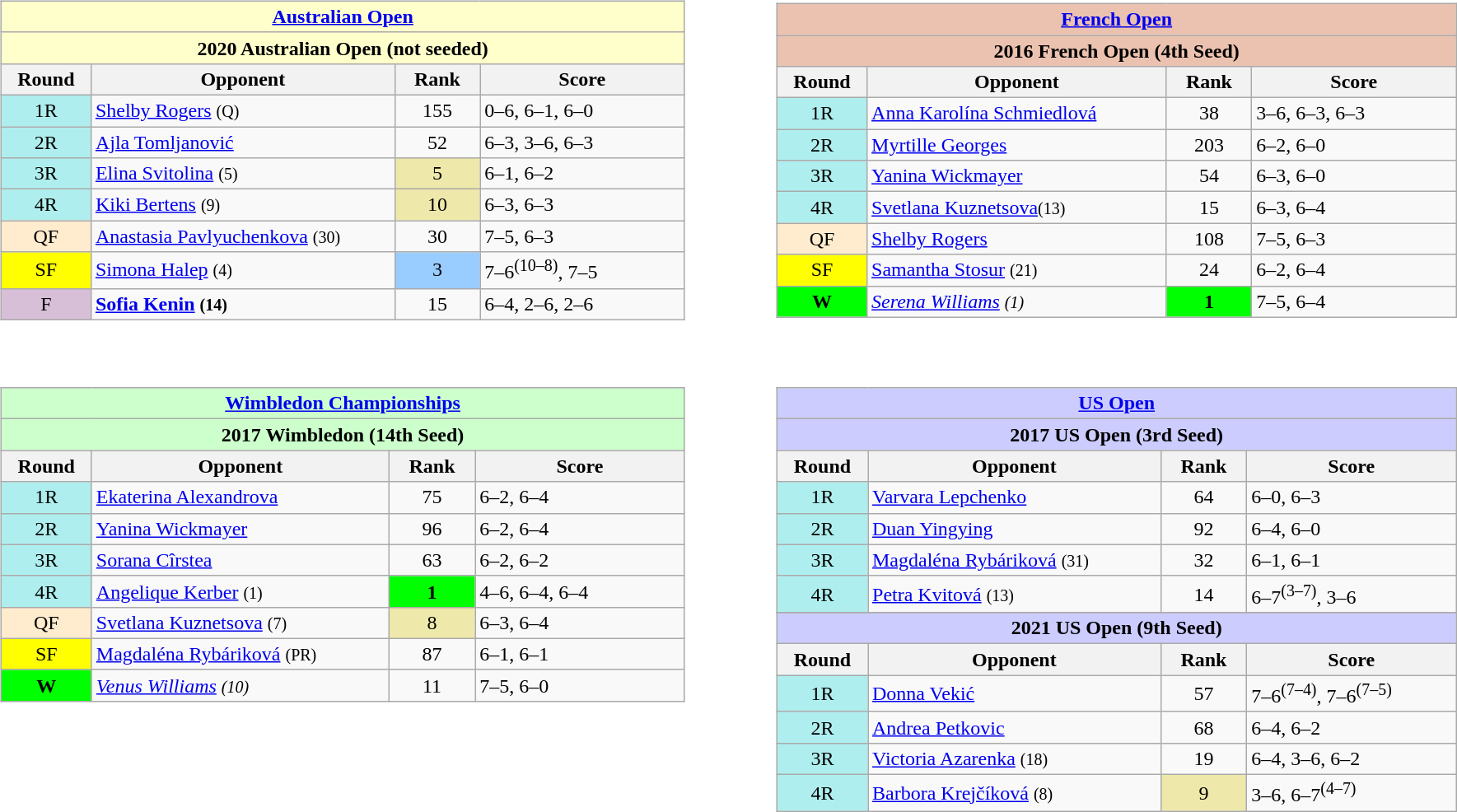<table style="width:95%;">
<tr>
<td><br><table class="wikitable" style="float:left;">
<tr>
<td colspan="4" style="background:#ffc; font-weight:bold; text-align:center;"><a href='#'>Australian Open</a></td>
</tr>
<tr>
<td colspan="4" style="background:#ffc; font-weight:bold; text-align:center;">2020 Australian Open (not seeded)</td>
</tr>
<tr>
<th width="80">Round</th>
<th width="340">Opponent</th>
<th width="80">Rank</th>
<th width="250">Score</th>
</tr>
<tr>
<td style="background:#afeeee; text-align:center;">1R</td>
<td> <a href='#'>Shelby Rogers</a> <small>(Q)</small></td>
<td style="text-align:center;">155</td>
<td>0–6, 6–1, 6–0</td>
</tr>
<tr>
<td style="background:#afeeee; text-align:center;">2R</td>
<td> <a href='#'>Ajla Tomljanović</a></td>
<td style="text-align:center;">52</td>
<td>6–3, 3–6, 6–3</td>
</tr>
<tr>
<td style="background:#afeeee; text-align:center;">3R</td>
<td> <a href='#'>Elina Svitolina</a> <small>(5)</small></td>
<td style="background:#EEE8AA; text-align:center;">5</td>
<td>6–1, 6–2</td>
</tr>
<tr>
<td style="background:#afeeee; text-align:center;">4R</td>
<td> <a href='#'>Kiki Bertens</a> <small>(9)</small></td>
<td style="background:#EEE8AA; text-align:center;">10</td>
<td>6–3, 6–3</td>
</tr>
<tr>
<td style="background:#ffebcd; text-align:center;">QF</td>
<td> <a href='#'>Anastasia Pavlyuchenkova</a> <small>(30)</small></td>
<td style="text-align:center;">30</td>
<td>7–5, 6–3</td>
</tr>
<tr>
<td style="background:yellow; text-align:center;">SF</td>
<td> <a href='#'>Simona Halep</a> <small>(4)</small></td>
<td style="background:#9cf; text-align:center;">3</td>
<td>7–6<sup>(10–8)</sup>, 7–5</td>
</tr>
<tr>
<td style="background:thistle; text-align:center;">F</td>
<td> <strong><a href='#'>Sofia Kenin</a> <small>(14)</small></strong></td>
<td style="text-align:center;">15</td>
<td>6–4, 2–6, 2–6</td>
</tr>
</table>
</td>
<td><br><table style="width:50px;">
<tr>
<td></td>
</tr>
</table>
</td>
<td><br><table class="wikitable" style="float:left;">
<tr>
<td colspan="4" style="background:#ebc2af; font-weight:bold; text-align:center;"><a href='#'>French Open</a></td>
</tr>
<tr>
<td colspan="4" style="background:#ebc2af; font-weight:bold; text-align:center;">2016 French Open (4th Seed)</td>
</tr>
<tr>
<th width="80">Round</th>
<th width="340">Opponent</th>
<th width="80">Rank</th>
<th width="250">Score</th>
</tr>
<tr>
<td style="background:#afeeee; text-align:center;">1R</td>
<td> <a href='#'>Anna Karolína Schmiedlová</a></td>
<td style="text-align:center;">38</td>
<td>3–6, 6–3, 6–3</td>
</tr>
<tr>
<td style="background:#afeeee; text-align:center;">2R</td>
<td> <a href='#'>Myrtille Georges</a></td>
<td style="text-align:center;">203</td>
<td>6–2, 6–0</td>
</tr>
<tr>
<td style="background:#afeeee; text-align:center;">3R</td>
<td> <a href='#'>Yanina Wickmayer</a></td>
<td style="text-align:center;">54</td>
<td>6–3, 6–0</td>
</tr>
<tr>
<td style="background:#afeeee; text-align:center;">4R</td>
<td><em></em> <a href='#'>Svetlana Kuznetsova</a><small>(13)</small></td>
<td style="text-align:center;">15</td>
<td>6–3, 6–4</td>
</tr>
<tr>
<td style="background:#ffebcd; text-align:center;">QF</td>
<td> <a href='#'>Shelby Rogers</a></td>
<td style="text-align:center;">108</td>
<td>7–5, 6–3</td>
</tr>
<tr>
<td style="background:yellow; text-align:center;">SF</td>
<td><em></em> <a href='#'>Samantha Stosur</a>  <small>(21)</small></td>
<td style="text-align:center;">24</td>
<td>6–2, 6–4</td>
</tr>
<tr>
<td style="background:lime; text-align:center;"><strong>W</strong></td>
<td> <em><a href='#'>Serena Williams</a> <small>(1)</small></em></td>
<td style="background:lime; text-align:center;"><strong>1</strong></td>
<td>7–5, 6–4</td>
</tr>
</table>
</td>
</tr>
<tr valign="top">
<td><br><table class="wikitable" style="float:left;">
<tr>
<td colspan="4" style="background:#cfc; font-weight:bold; text-align:center;"><a href='#'>Wimbledon Championships</a></td>
</tr>
<tr>
<td colspan="4" style="background:#cfc; font-weight:bold; text-align:center;">2017 Wimbledon (14th Seed)</td>
</tr>
<tr>
<th width="80">Round</th>
<th width="340">Opponent</th>
<th width="80">Rank</th>
<th width="250">Score</th>
</tr>
<tr>
<td style="background:#afeeee; text-align:center;">1R</td>
<td> <a href='#'>Ekaterina Alexandrova</a></td>
<td style="text-align:center;">75</td>
<td>6–2, 6–4</td>
</tr>
<tr>
<td style="background:#afeeee; text-align:center;">2R</td>
<td> <a href='#'>Yanina Wickmayer</a></td>
<td style="text-align:center;">96</td>
<td>6–2, 6–4</td>
</tr>
<tr>
<td style="background:#afeeee; text-align:center;">3R</td>
<td> <a href='#'>Sorana Cîrstea</a></td>
<td style="text-align:center;">63</td>
<td>6–2, 6–2</td>
</tr>
<tr>
<td style="background:#afeeee; text-align:center;">4R</td>
<td> <a href='#'>Angelique Kerber</a> <small>(1)</small></td>
<td style="background:lime; text-align:center;"><strong>1</strong></td>
<td>4–6, 6–4, 6–4</td>
</tr>
<tr>
<td style="background:#ffebcd; text-align:center;">QF</td>
<td><em></em> <a href='#'>Svetlana Kuznetsova</a> <small>(7)</small></td>
<td style="background:#EEE8AA; text-align:center;">8</td>
<td>6–3, 6–4</td>
</tr>
<tr>
<td style="background:yellow; text-align:center;">SF</td>
<td> <a href='#'>Magdaléna Rybáriková</a> <small>(PR)</small></td>
<td style="text-align:center;">87</td>
<td>6–1, 6–1</td>
</tr>
<tr>
<td style="background:lime; text-align:center;"><strong>W</strong></td>
<td> <em><a href='#'>Venus Williams</a> <small>(10)</small></em></td>
<td style="text-align:center;">11</td>
<td>7–5, 6–0</td>
</tr>
</table>
</td>
<td><br><table>
<tr>
<td></td>
</tr>
</table>
</td>
<td><br><table class="wikitable" style="float:left;">
<tr>
<td colspan="4" style="background:#ccf; font-weight:bold; text-align:center;"><a href='#'>US Open</a></td>
</tr>
<tr>
<td colspan="4" style="background:#ccf; font-weight:bold; text-align:center;">2017 US Open (3rd Seed)</td>
</tr>
<tr>
<th width="80">Round</th>
<th width="340">Opponent</th>
<th width="80">Rank</th>
<th width="250">Score</th>
</tr>
<tr>
<td style="background:#afeeee; text-align:center;">1R</td>
<td> <a href='#'>Varvara Lepchenko</a></td>
<td style="text-align:center;">64</td>
<td>6–0, 6–3</td>
</tr>
<tr>
<td style="background:#afeeee; text-align:center;">2R</td>
<td> <a href='#'>Duan Yingying</a></td>
<td style="text-align:center;">92</td>
<td>6–4, 6–0</td>
</tr>
<tr>
<td style="background:#afeeee; text-align:center;">3R</td>
<td>  <a href='#'>Magdaléna Rybáriková</a> <small>(31)</small></td>
<td style="text-align:center;">32</td>
<td>6–1, 6–1</td>
</tr>
<tr>
<td style="background:#afeeee; text-align:center;">4R</td>
<td> <a href='#'>Petra Kvitová</a> <small>(13)</small></td>
<td style="text-align:center;">14</td>
<td>6–7<sup>(3–7)</sup>, 3–6</td>
</tr>
<tr>
</tr>
<tr>
<td colspan="4" style="background:#ccf; font-weight:bold; text-align:center;">2021 US Open (9th Seed)</td>
</tr>
<tr>
<th width="80">Round</th>
<th width="340">Opponent</th>
<th width="80">Rank</th>
<th width="250">Score</th>
</tr>
<tr>
<td style="background:#afeeee; text-align:center;">1R</td>
<td> <a href='#'>Donna Vekić</a></td>
<td style="text-align:center;">57</td>
<td>7–6<sup>(7–4)</sup>, 7–6<sup>(7–5)</sup></td>
</tr>
<tr>
<td style="background:#afeeee; text-align:center;">2R</td>
<td> <a href='#'>Andrea Petkovic</a></td>
<td style="text-align:center;">68</td>
<td>6–4, 6–2</td>
</tr>
<tr>
<td style="background:#afeeee; text-align:center;">3R</td>
<td>  <a href='#'>Victoria Azarenka</a> <small>(18)</small></td>
<td style="text-align:center;">19</td>
<td>6–4, 3–6, 6–2</td>
</tr>
<tr>
<td style="background:#afeeee; text-align:center;">4R</td>
<td> <a href='#'>Barbora Krejčíková</a> <small>(8)</small></td>
<td style="background:#EEE8AA; text-align:center;">9</td>
<td>3–6, 6–7<sup>(4–7)</sup></td>
</tr>
</table>
</td>
</tr>
</table>
